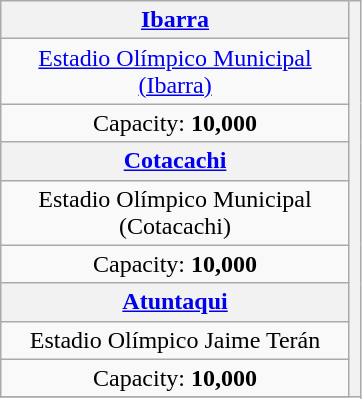<table class=wikitable style="text-align:center">
<tr>
<th width=225><a href='#'>Ibarra</a></th>
<th rowspan=17></th>
</tr>
<tr>
<td><a href='#'>Estadio Olímpico Municipal (Ibarra)</a></td>
</tr>
<tr>
<td>Capacity: <strong>10,000</strong></td>
</tr>
<tr>
<th><a href='#'>Cotacachi</a></th>
</tr>
<tr>
<td>Estadio Olímpico Municipal (Cotacachi)</td>
</tr>
<tr>
<td>Capacity: <strong>10,000</strong></td>
</tr>
<tr>
<th><a href='#'>Atuntaqui</a></th>
</tr>
<tr>
<td>Estadio Olímpico Jaime Terán</td>
</tr>
<tr>
<td>Capacity: <strong>10,000</strong></td>
</tr>
<tr>
</tr>
</table>
